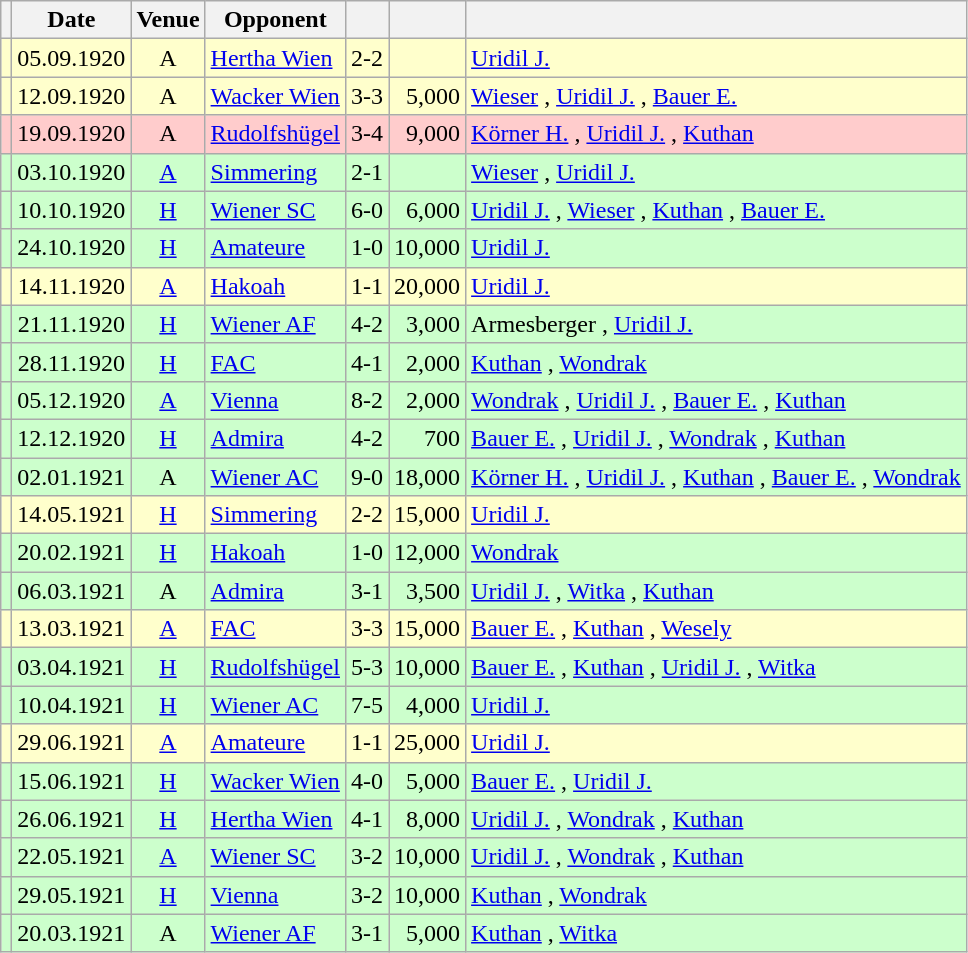<table class="wikitable" Style="text-align: center">
<tr>
<th></th>
<th>Date</th>
<th>Venue</th>
<th>Opponent</th>
<th></th>
<th></th>
<th></th>
</tr>
<tr style="background:#ffc">
<td></td>
<td>05.09.1920</td>
<td>A</td>
<td align="left"><a href='#'>Hertha Wien</a></td>
<td>2-2</td>
<td align="right"></td>
<td align="left"><a href='#'>Uridil J.</a>  </td>
</tr>
<tr style="background:#ffc">
<td></td>
<td>12.09.1920</td>
<td>A</td>
<td align="left"><a href='#'>Wacker Wien</a></td>
<td>3-3</td>
<td align="right">5,000</td>
<td align="left"><a href='#'>Wieser</a> , <a href='#'>Uridil J.</a> , <a href='#'>Bauer E.</a> </td>
</tr>
<tr style="background:#fcc">
<td></td>
<td>19.09.1920</td>
<td>A</td>
<td align="left"><a href='#'>Rudolfshügel</a></td>
<td>3-4</td>
<td align="right">9,000</td>
<td align="left"><a href='#'>Körner H.</a> , <a href='#'>Uridil J.</a> , <a href='#'>Kuthan</a> </td>
</tr>
<tr style="background:#cfc">
<td></td>
<td>03.10.1920</td>
<td><a href='#'>A</a></td>
<td align="left"><a href='#'>Simmering</a></td>
<td>2-1</td>
<td align="right"></td>
<td align="left"><a href='#'>Wieser</a> , <a href='#'>Uridil J.</a> </td>
</tr>
<tr style="background:#cfc">
<td></td>
<td>10.10.1920</td>
<td><a href='#'>H</a></td>
<td align="left"><a href='#'>Wiener SC</a></td>
<td>6-0</td>
<td align="right">6,000</td>
<td align="left"><a href='#'>Uridil J.</a>  , <a href='#'>Wieser</a>  , <a href='#'>Kuthan</a> , <a href='#'>Bauer E.</a> </td>
</tr>
<tr style="background:#cfc">
<td></td>
<td>24.10.1920</td>
<td><a href='#'>H</a></td>
<td align="left"><a href='#'>Amateure</a></td>
<td>1-0</td>
<td align="right">10,000</td>
<td align="left"><a href='#'>Uridil J.</a> </td>
</tr>
<tr style="background:#ffc">
<td></td>
<td>14.11.1920</td>
<td><a href='#'>A</a></td>
<td align="left"><a href='#'>Hakoah</a></td>
<td>1-1</td>
<td align="right">20,000</td>
<td align="left"><a href='#'>Uridil J.</a> </td>
</tr>
<tr style="background:#cfc">
<td></td>
<td>21.11.1920</td>
<td><a href='#'>H</a></td>
<td align="left"><a href='#'>Wiener AF</a></td>
<td>4-2</td>
<td align="right">3,000</td>
<td align="left">Armesberger , <a href='#'>Uridil J.</a>   </td>
</tr>
<tr style="background:#cfc">
<td></td>
<td>28.11.1920</td>
<td><a href='#'>H</a></td>
<td align="left"><a href='#'>FAC</a></td>
<td>4-1</td>
<td align="right">2,000</td>
<td align="left"><a href='#'>Kuthan</a>   , <a href='#'>Wondrak</a> </td>
</tr>
<tr style="background:#cfc">
<td></td>
<td>05.12.1920</td>
<td><a href='#'>A</a></td>
<td align="left"><a href='#'>Vienna</a></td>
<td>8-2</td>
<td align="right">2,000</td>
<td align="left"><a href='#'>Wondrak</a> , <a href='#'>Uridil J.</a>    , <a href='#'>Bauer E.</a>  , <a href='#'>Kuthan</a> </td>
</tr>
<tr style="background:#cfc">
<td></td>
<td>12.12.1920</td>
<td><a href='#'>H</a></td>
<td align="left"><a href='#'>Admira</a></td>
<td>4-2</td>
<td align="right">700</td>
<td align="left"><a href='#'>Bauer E.</a> , <a href='#'>Uridil J.</a> , <a href='#'>Wondrak</a> , <a href='#'>Kuthan</a> </td>
</tr>
<tr style="background:#cfc">
<td></td>
<td>02.01.1921</td>
<td>A</td>
<td align="left"><a href='#'>Wiener AC</a></td>
<td>9-0</td>
<td align="right">18,000</td>
<td align="left"><a href='#'>Körner H.</a> , <a href='#'>Uridil J.</a> , <a href='#'>Kuthan</a>   , <a href='#'>Bauer E.</a>   , <a href='#'>Wondrak</a> </td>
</tr>
<tr style="background:#ffc">
<td></td>
<td>14.05.1921</td>
<td><a href='#'>H</a></td>
<td align="left"><a href='#'>Simmering</a></td>
<td>2-2</td>
<td align="right">15,000</td>
<td align="left"><a href='#'>Uridil J.</a>  </td>
</tr>
<tr style="background:#cfc">
<td></td>
<td>20.02.1921</td>
<td><a href='#'>H</a></td>
<td align="left"><a href='#'>Hakoah</a></td>
<td>1-0</td>
<td align="right">12,000</td>
<td align="left"><a href='#'>Wondrak</a> </td>
</tr>
<tr style="background:#cfc">
<td></td>
<td>06.03.1921</td>
<td>A</td>
<td align="left"><a href='#'>Admira</a></td>
<td>3-1</td>
<td align="right">3,500</td>
<td align="left"><a href='#'>Uridil J.</a> , <a href='#'>Witka</a> , <a href='#'>Kuthan</a> </td>
</tr>
<tr style="background:#ffc">
<td></td>
<td>13.03.1921</td>
<td><a href='#'>A</a></td>
<td align="left"><a href='#'>FAC</a></td>
<td>3-3</td>
<td align="right">15,000</td>
<td align="left"><a href='#'>Bauer E.</a> , <a href='#'>Kuthan</a> , <a href='#'>Wesely</a> </td>
</tr>
<tr style="background:#cfc">
<td></td>
<td>03.04.1921</td>
<td><a href='#'>H</a></td>
<td align="left"><a href='#'>Rudolfshügel</a></td>
<td>5-3</td>
<td align="right">10,000</td>
<td align="left"><a href='#'>Bauer E.</a>  , <a href='#'>Kuthan</a> , <a href='#'>Uridil J.</a> , <a href='#'>Witka</a> </td>
</tr>
<tr style="background:#cfc">
<td></td>
<td>10.04.1921</td>
<td><a href='#'>H</a></td>
<td align="left"><a href='#'>Wiener AC</a></td>
<td>7-5</td>
<td align="right">4,000</td>
<td align="left"><a href='#'>Uridil J.</a>       </td>
</tr>
<tr style="background:#ffc">
<td></td>
<td>29.06.1921</td>
<td><a href='#'>A</a></td>
<td align="left"><a href='#'>Amateure</a></td>
<td>1-1</td>
<td align="right">25,000</td>
<td align="left"><a href='#'>Uridil J.</a> </td>
</tr>
<tr style="background:#cfc">
<td></td>
<td>15.06.1921</td>
<td><a href='#'>H</a></td>
<td align="left"><a href='#'>Wacker Wien</a></td>
<td>4-0</td>
<td align="right">5,000</td>
<td align="left"><a href='#'>Bauer E.</a>  , <a href='#'>Uridil J.</a>  </td>
</tr>
<tr style="background:#cfc">
<td></td>
<td>26.06.1921</td>
<td><a href='#'>H</a></td>
<td align="left"><a href='#'>Hertha Wien</a></td>
<td>4-1</td>
<td align="right">8,000</td>
<td align="left"><a href='#'>Uridil J.</a>  , <a href='#'>Wondrak</a> , <a href='#'>Kuthan</a> </td>
</tr>
<tr style="background:#cfc">
<td></td>
<td>22.05.1921</td>
<td><a href='#'>A</a></td>
<td align="left"><a href='#'>Wiener SC</a></td>
<td>3-2</td>
<td align="right">10,000</td>
<td align="left"><a href='#'>Uridil J.</a> , <a href='#'>Wondrak</a> , <a href='#'>Kuthan</a> </td>
</tr>
<tr style="background:#cfc">
<td></td>
<td>29.05.1921</td>
<td><a href='#'>H</a></td>
<td align="left"><a href='#'>Vienna</a></td>
<td>3-2</td>
<td align="right">10,000</td>
<td align="left"><a href='#'>Kuthan</a>  , <a href='#'>Wondrak</a> </td>
</tr>
<tr style="background:#cfc">
<td></td>
<td>20.03.1921</td>
<td>A</td>
<td align="left"><a href='#'>Wiener AF</a></td>
<td>3-1</td>
<td align="right">5,000</td>
<td align="left"><a href='#'>Kuthan</a>  , <a href='#'>Witka</a> </td>
</tr>
</table>
